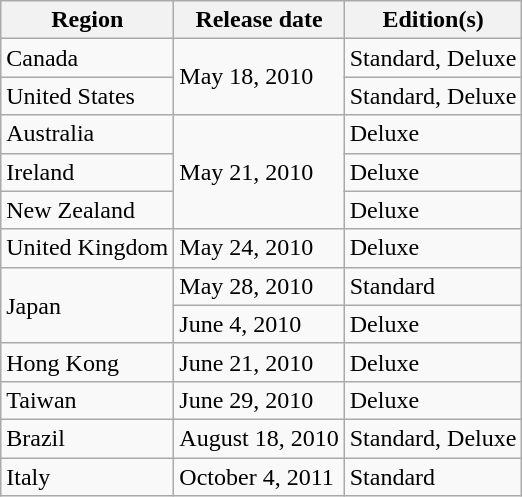<table class="wikitable">
<tr>
<th>Region</th>
<th>Release date</th>
<th>Edition(s)</th>
</tr>
<tr>
<td>Canada</td>
<td rowspan="2">May 18, 2010</td>
<td>Standard, Deluxe</td>
</tr>
<tr>
<td>United States</td>
<td>Standard, Deluxe</td>
</tr>
<tr>
<td>Australia</td>
<td rowspan="3">May 21, 2010</td>
<td>Deluxe</td>
</tr>
<tr>
<td>Ireland</td>
<td>Deluxe</td>
</tr>
<tr>
<td>New Zealand</td>
<td>Deluxe</td>
</tr>
<tr>
<td>United Kingdom</td>
<td>May 24, 2010</td>
<td>Deluxe</td>
</tr>
<tr>
<td rowspan="2">Japan</td>
<td>May 28, 2010</td>
<td>Standard</td>
</tr>
<tr>
<td>June 4, 2010</td>
<td>Deluxe</td>
</tr>
<tr>
<td>Hong Kong</td>
<td>June 21, 2010</td>
<td>Deluxe</td>
</tr>
<tr>
<td>Taiwan</td>
<td>June 29, 2010</td>
<td>Deluxe</td>
</tr>
<tr>
<td>Brazil</td>
<td>August 18, 2010</td>
<td>Standard, Deluxe</td>
</tr>
<tr>
<td>Italy</td>
<td>October 4, 2011</td>
<td>Standard</td>
</tr>
</table>
